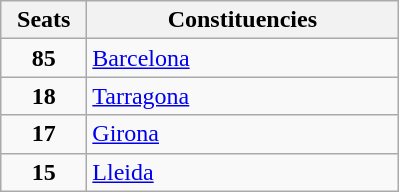<table class="wikitable" style="text-align:left;">
<tr>
<th width="50">Seats</th>
<th width="200">Constituencies</th>
</tr>
<tr>
<td align="center"><strong>85</strong></td>
<td><a href='#'>Barcelona</a></td>
</tr>
<tr>
<td align="center"><strong>18</strong></td>
<td><a href='#'>Tarragona</a></td>
</tr>
<tr>
<td align="center"><strong>17</strong></td>
<td><a href='#'>Girona</a></td>
</tr>
<tr>
<td align="center"><strong>15</strong></td>
<td><a href='#'>Lleida</a></td>
</tr>
</table>
